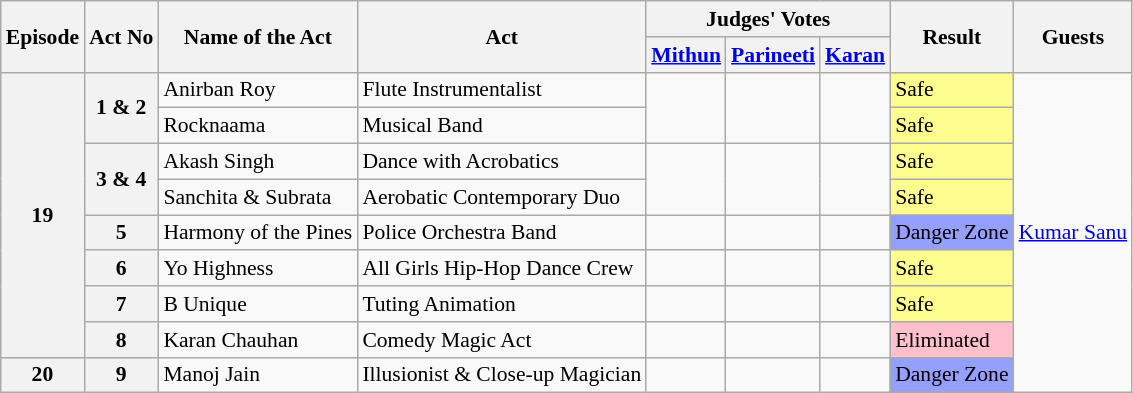<table class="wikitable sortable mw-collapsible" style="font-size: 90%;">
<tr>
<th rowspan="2">Episode</th>
<th rowspan="2">Act No</th>
<th rowspan="2">Name of the Act</th>
<th rowspan="2">Act</th>
<th colspan="3">Judges' Votes</th>
<th rowspan="2">Result</th>
<th rowspan="2">Guests</th>
</tr>
<tr>
<th><a href='#'>Mithun</a></th>
<th><a href='#'>Parineeti</a></th>
<th><a href='#'>Karan</a></th>
</tr>
<tr>
<th rowspan="8">19</th>
<th rowspan="2">1 & 2</th>
<td>Anirban Roy</td>
<td>Flute Instrumentalist</td>
<td rowspan="2"></td>
<td rowspan="2"></td>
<td rowspan="2"></td>
<td bgcolor="#fdfc8f">Safe</td>
<td rowspan="9"><a href='#'>Kumar Sanu</a></td>
</tr>
<tr>
<td>Rocknaama</td>
<td>Musical Band</td>
<td bgcolor="#fdfc8f">Safe</td>
</tr>
<tr>
<th rowspan="2">3 & 4</th>
<td>Akash Singh</td>
<td>Dance with Acrobatics</td>
<td rowspan="2"></td>
<td rowspan="2"></td>
<td rowspan="2"></td>
<td bgcolor="#fdfc8f">Safe</td>
</tr>
<tr>
<td>Sanchita & Subrata</td>
<td>Aerobatic Contemporary Duo</td>
<td bgcolor="#fdfc8f">Safe</td>
</tr>
<tr>
<th>5</th>
<td>Harmony of the Pines</td>
<td>Police Orchestra Band</td>
<td></td>
<td></td>
<td></td>
<td style="background:#959ffd">Danger Zone</td>
</tr>
<tr>
<th>6</th>
<td>Yo Highness</td>
<td>All Girls Hip-Hop Dance Crew</td>
<td></td>
<td></td>
<td></td>
<td bgcolor="#fdfc8f">Safe</td>
</tr>
<tr>
<th>7</th>
<td>B Unique</td>
<td>Tuting Animation</td>
<td></td>
<td></td>
<td></td>
<td bgcolor="#fdfc8f">Safe</td>
</tr>
<tr>
<th>8</th>
<td>Karan Chauhan</td>
<td>Comedy Magic Act</td>
<td></td>
<td></td>
<td></td>
<td bgcolor="#FFC0CB">Eliminated</td>
</tr>
<tr>
<th>20</th>
<th>9</th>
<td>Manoj Jain</td>
<td>Illusionist & Close-up Magician</td>
<td></td>
<td></td>
<td></td>
<td style="background:#959ffd">Danger Zone</td>
</tr>
</table>
